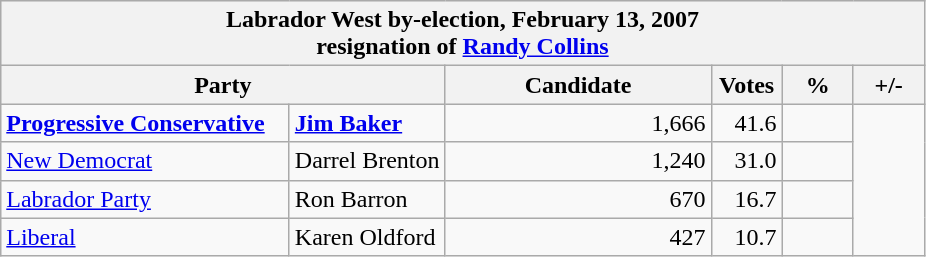<table class="wikitable">
<tr style="background:#e9e9e9;">
<th colspan="6">Labrador West by-election, February 13, 2007<br>resignation of <a href='#'>Randy Collins</a></th>
</tr>
<tr style="background:#e9e9e9;">
<th colspan="2" style="width: 200px">Party</th>
<th style="width: 170px">Candidate</th>
<th style="width: 40px">Votes</th>
<th style="width: 40px">%</th>
<th style="width: 40px">+/-</th>
</tr>
<tr>
<td style="width: 185px"><strong><a href='#'>Progressive Conservative</a></strong></td>
<td><strong><a href='#'>Jim Baker</a></strong></td>
<td align=right>1,666</td>
<td align=right>41.6</td>
<td align=right></td>
</tr>
<tr>
<td style="width: 185px"><a href='#'>New Democrat</a></td>
<td>Darrel Brenton</td>
<td align=right>1,240</td>
<td align=right>31.0</td>
<td align=right></td>
</tr>
<tr>
<td style="width: 185px"><a href='#'>Labrador Party</a></td>
<td>Ron Barron</td>
<td align=right>670</td>
<td align=right>16.7</td>
<td align=right></td>
</tr>
<tr>
<td style="width: 185px"><a href='#'>Liberal</a></td>
<td>Karen Oldford</td>
<td align=right>427</td>
<td align=right>10.7</td>
<td align=right></td>
</tr>
</table>
